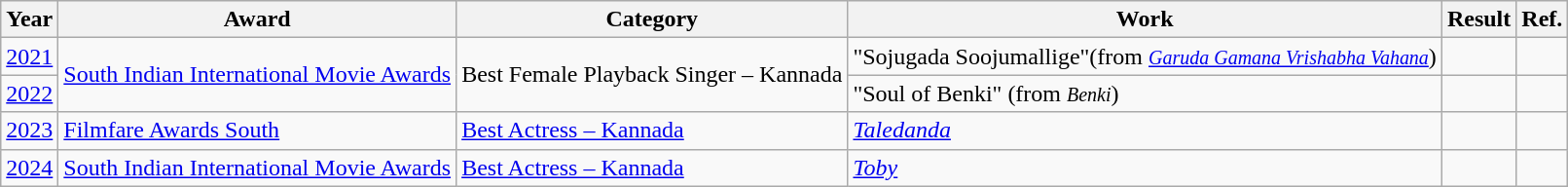<table class="wikitable sortable">
<tr>
<th>Year</th>
<th>Award</th>
<th>Category</th>
<th>Work</th>
<th>Result</th>
<th>Ref.</th>
</tr>
<tr>
<td><a href='#'>2021</a></td>
<td rowspan="2"><a href='#'>South Indian International Movie Awards</a></td>
<td rowspan="2">Best Female Playback Singer – Kannada</td>
<td>"Sojugada Soojumallige"(from <small><em><a href='#'>Garuda Gamana Vrishabha Vahana</a></em></small>)</td>
<td></td>
<td></td>
</tr>
<tr>
<td><a href='#'>2022</a></td>
<td>"Soul of Benki" (from <small><em>Benki</em></small>)</td>
<td></td>
<td></td>
</tr>
<tr>
<td><a href='#'>2023</a></td>
<td><a href='#'>Filmfare Awards South</a></td>
<td><a href='#'>Best Actress – Kannada</a></td>
<td><em><a href='#'>Taledanda</a></em></td>
<td></td>
<td></td>
</tr>
<tr>
<td><a href='#'>2024</a></td>
<td><a href='#'>South Indian International Movie Awards</a></td>
<td><a href='#'>Best Actress – Kannada</a></td>
<td><em><a href='#'>Toby</a></em></td>
<td></td>
<td></td>
</tr>
</table>
